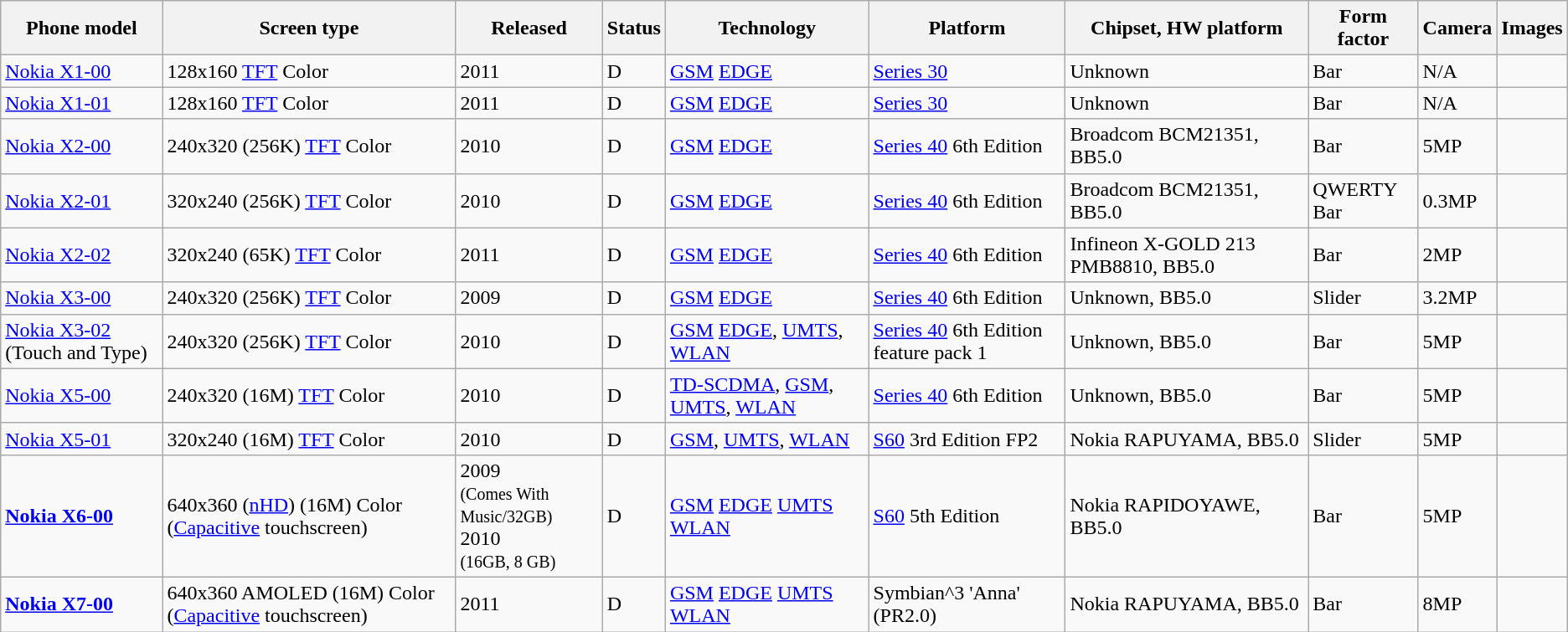<table class="wikitable sortable">
<tr>
<th>Phone model</th>
<th>Screen type</th>
<th>Released</th>
<th>Status</th>
<th>Technology</th>
<th>Platform</th>
<th>Chipset, HW platform</th>
<th>Form factor</th>
<th>Camera</th>
<th>Images</th>
</tr>
<tr>
<td><a href='#'>Nokia X1-00</a></td>
<td>128x160 <a href='#'>TFT</a> Color</td>
<td>2011</td>
<td>D</td>
<td><a href='#'>GSM</a> <a href='#'>EDGE</a></td>
<td><a href='#'>Series 30</a></td>
<td>Unknown</td>
<td>Bar</td>
<td>N/A</td>
<td></td>
</tr>
<tr>
<td><a href='#'>Nokia X1-01</a></td>
<td>128x160 <a href='#'>TFT</a> Color</td>
<td>2011</td>
<td>D</td>
<td><a href='#'>GSM</a> <a href='#'>EDGE</a></td>
<td><a href='#'>Series 30</a></td>
<td>Unknown</td>
<td>Bar</td>
<td>N/A</td>
<td></td>
</tr>
<tr>
<td><a href='#'>Nokia X2-00</a></td>
<td>240x320 (256K) <a href='#'>TFT</a> Color</td>
<td>2010</td>
<td>D</td>
<td><a href='#'>GSM</a> <a href='#'>EDGE</a></td>
<td><a href='#'>Series 40</a> 6th Edition</td>
<td>Broadcom BCM21351, BB5.0</td>
<td>Bar</td>
<td>5MP</td>
<td></td>
</tr>
<tr>
<td><a href='#'>Nokia X2-01</a></td>
<td>320x240 (256K) <a href='#'>TFT</a> Color</td>
<td>2010</td>
<td>D</td>
<td><a href='#'>GSM</a> <a href='#'>EDGE</a></td>
<td><a href='#'>Series 40</a> 6th Edition</td>
<td>Broadcom BCM21351, BB5.0</td>
<td>QWERTY Bar</td>
<td>0.3MP</td>
<td></td>
</tr>
<tr>
<td><a href='#'>Nokia X2-02</a></td>
<td>320x240 (65K) <a href='#'>TFT</a> Color</td>
<td>2011</td>
<td>D</td>
<td><a href='#'>GSM</a> <a href='#'>EDGE</a></td>
<td><a href='#'>Series 40</a> 6th Edition</td>
<td>Infineon X-GOLD 213 PMB8810, BB5.0</td>
<td>Bar</td>
<td>2MP</td>
<td></td>
</tr>
<tr>
<td><a href='#'>Nokia X3-00</a></td>
<td>240x320 (256K) <a href='#'>TFT</a> Color</td>
<td>2009</td>
<td>D</td>
<td><a href='#'>GSM</a> <a href='#'>EDGE</a></td>
<td><a href='#'>Series 40</a> 6th Edition</td>
<td>Unknown, BB5.0</td>
<td>Slider</td>
<td>3.2MP</td>
<td></td>
</tr>
<tr>
<td><a href='#'>Nokia X3-02</a> (Touch and Type)</td>
<td>240x320 (256K) <a href='#'>TFT</a> Color</td>
<td>2010</td>
<td>D</td>
<td><a href='#'>GSM</a> <a href='#'>EDGE</a>, <a href='#'>UMTS</a>, <a href='#'>WLAN</a></td>
<td><a href='#'>Series 40</a> 6th Edition feature pack 1</td>
<td>Unknown, BB5.0</td>
<td>Bar</td>
<td>5MP</td>
<td></td>
</tr>
<tr>
<td><a href='#'>Nokia X5-00</a></td>
<td>240x320 (16M) <a href='#'>TFT</a> Color</td>
<td>2010</td>
<td>D</td>
<td><a href='#'>TD-SCDMA</a>, <a href='#'>GSM</a>, <a href='#'>UMTS</a>, <a href='#'>WLAN</a></td>
<td><a href='#'>Series 40</a> 6th Edition</td>
<td>Unknown, BB5.0</td>
<td>Bar</td>
<td>5MP</td>
<td></td>
</tr>
<tr>
<td><a href='#'>Nokia X5-01</a></td>
<td>320x240 (16M) <a href='#'>TFT</a> Color</td>
<td>2010</td>
<td>D</td>
<td><a href='#'>GSM</a>, <a href='#'>UMTS</a>, <a href='#'>WLAN</a></td>
<td><a href='#'>S60</a> 3rd Edition FP2</td>
<td>Nokia RAPUYAMA, BB5.0</td>
<td>Slider</td>
<td>5MP</td>
<td></td>
</tr>
<tr>
<td><strong><a href='#'>Nokia X6-00</a></strong></td>
<td>640x360 (<a href='#'>nHD</a>) (16M) Color (<a href='#'>Capacitive</a> touchscreen)</td>
<td>2009<br><small>(Comes With Music/32GB)</small><br>2010<br><small>(16GB, 8 GB)</small></td>
<td>D</td>
<td><a href='#'>GSM</a> <a href='#'>EDGE</a> <a href='#'>UMTS</a> <a href='#'>WLAN</a></td>
<td><a href='#'>S60</a> 5th Edition</td>
<td>Nokia RAPIDOYAWE, BB5.0</td>
<td>Bar</td>
<td>5MP</td>
<td></td>
</tr>
<tr>
<td><strong><a href='#'>Nokia X7-00</a></strong></td>
<td>640x360 AMOLED (16M) Color (<a href='#'>Capacitive</a> touchscreen)</td>
<td>2011</td>
<td>D</td>
<td><a href='#'>GSM</a> <a href='#'>EDGE</a> <a href='#'>UMTS</a> <a href='#'>WLAN</a></td>
<td>Symbian^3 'Anna' (PR2.0)</td>
<td>Nokia RAPUYAMA, BB5.0</td>
<td>Bar</td>
<td>8MP</td>
<td></td>
</tr>
</table>
